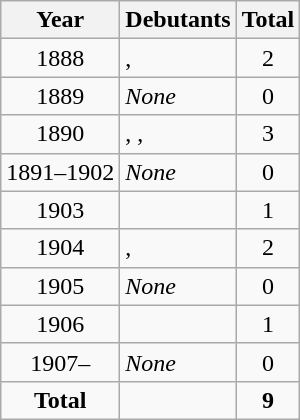<table class="wikitable" style="text-align:center">
<tr>
<th>Year</th>
<th>Debutants</th>
<th>Total</th>
</tr>
<tr>
<td>1888</td>
<td style="text-align:left"> ,  </td>
<td>2</td>
</tr>
<tr>
<td>1889</td>
<td style="text-align:left"><em>None</em></td>
<td>0</td>
</tr>
<tr>
<td>1890</td>
<td style="text-align:left"> ,  ,  </td>
<td>3</td>
</tr>
<tr>
<td>1891–1902</td>
<td style="text-align:left"><em>None</em></td>
<td>0</td>
</tr>
<tr>
<td>1903</td>
<td style="text-align:left"> </td>
<td>1</td>
</tr>
<tr>
<td>1904</td>
<td style="text-align:left"> ,  </td>
<td>2</td>
</tr>
<tr>
<td>1905</td>
<td style="text-align:left"><em>None</em></td>
<td>0</td>
</tr>
<tr>
<td>1906</td>
<td style="text-align:left"> </td>
<td>1</td>
</tr>
<tr>
<td>1907–</td>
<td style="text-align:left"><em>None</em></td>
<td>0</td>
</tr>
<tr>
<td><strong>Total</strong></td>
<td></td>
<td><strong>9</strong></td>
</tr>
</table>
